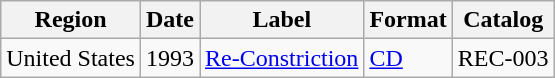<table class="wikitable">
<tr>
<th>Region</th>
<th>Date</th>
<th>Label</th>
<th>Format</th>
<th>Catalog</th>
</tr>
<tr>
<td>United States</td>
<td>1993</td>
<td><a href='#'>Re-Constriction</a></td>
<td><a href='#'>CD</a></td>
<td>REC-003</td>
</tr>
</table>
